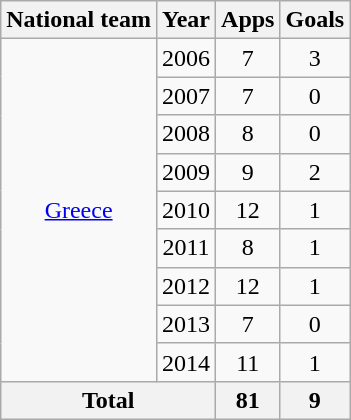<table class="wikitable" style="text-align:center">
<tr>
<th>National team</th>
<th>Year</th>
<th>Apps</th>
<th>Goals</th>
</tr>
<tr>
<td rowspan="9"><a href='#'>Greece</a></td>
<td>2006</td>
<td>7</td>
<td>3</td>
</tr>
<tr>
<td>2007</td>
<td>7</td>
<td>0</td>
</tr>
<tr>
<td>2008</td>
<td>8</td>
<td>0</td>
</tr>
<tr>
<td>2009</td>
<td>9</td>
<td>2</td>
</tr>
<tr>
<td>2010</td>
<td>12</td>
<td>1</td>
</tr>
<tr>
<td>2011</td>
<td>8</td>
<td>1</td>
</tr>
<tr>
<td>2012</td>
<td>12</td>
<td>1</td>
</tr>
<tr>
<td>2013</td>
<td>7</td>
<td>0</td>
</tr>
<tr>
<td>2014</td>
<td>11</td>
<td>1</td>
</tr>
<tr>
<th colspan="2">Total</th>
<th>81</th>
<th>9</th>
</tr>
</table>
